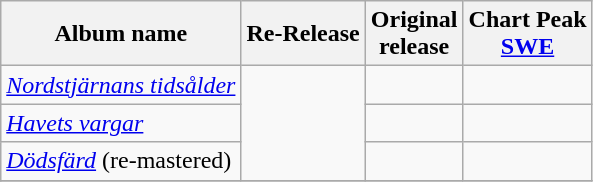<table class="wikitable">
<tr>
<th>Album name</th>
<th>Re-Release</th>
<th>Original <br>release</th>
<th>Chart Peak <br><a href='#'>SWE</a></th>
</tr>
<tr>
<td><em><a href='#'>Nordstjärnans tidsålder</a></em></td>
<td rowspan=3></td>
<td></td>
<td></td>
</tr>
<tr>
<td><em><a href='#'>Havets vargar</a></em></td>
<td></td>
<td></td>
</tr>
<tr>
<td><em><a href='#'>Dödsfärd</a></em> (re-mastered)</td>
<td></td>
<td></td>
</tr>
<tr>
</tr>
</table>
